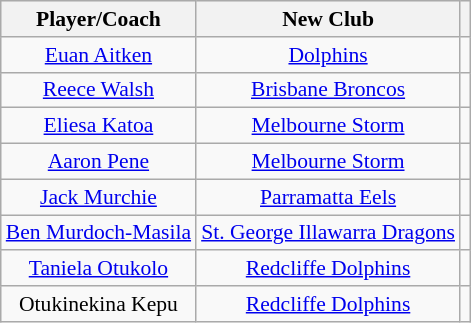<table class="wikitable sortable" style="text-align: center; font-size:90%">
<tr style="background:#efefef;">
<th>Player/Coach</th>
<th>New Club</th>
<th></th>
</tr>
<tr>
<td><a href='#'>Euan Aitken</a></td>
<td><a href='#'>Dolphins</a></td>
<td></td>
</tr>
<tr>
<td><a href='#'>Reece Walsh</a></td>
<td><a href='#'>Brisbane Broncos</a></td>
<td></td>
</tr>
<tr>
<td><a href='#'>Eliesa Katoa</a></td>
<td><a href='#'>Melbourne Storm</a></td>
<td></td>
</tr>
<tr>
<td><a href='#'>Aaron Pene</a></td>
<td><a href='#'>Melbourne Storm</a></td>
<td></td>
</tr>
<tr>
<td><a href='#'>Jack Murchie</a></td>
<td><a href='#'>Parramatta Eels</a></td>
<td></td>
</tr>
<tr>
<td><a href='#'>Ben Murdoch-Masila</a></td>
<td><a href='#'>St. George Illawarra Dragons</a></td>
<td></td>
</tr>
<tr>
<td><a href='#'>Taniela Otukolo</a></td>
<td><a href='#'>Redcliffe Dolphins</a></td>
<td></td>
</tr>
<tr>
<td>Otukinekina Kepu</td>
<td><a href='#'>Redcliffe Dolphins</a></td>
<td></td>
</tr>
</table>
